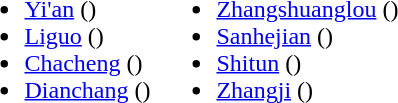<table>
<tr>
<td valign="top"><br><ul><li><a href='#'>Yi'an</a> ()</li><li><a href='#'>Liguo</a> ()</li><li><a href='#'>Chacheng</a> ()</li><li><a href='#'>Dianchang</a> ()</li></ul></td>
<td valign="top"><br><ul><li><a href='#'>Zhangshuanglou</a> ()</li><li><a href='#'>Sanhejian</a> ()</li><li><a href='#'>Shitun</a> ()</li><li><a href='#'>Zhangji</a> ()</li></ul></td>
</tr>
</table>
